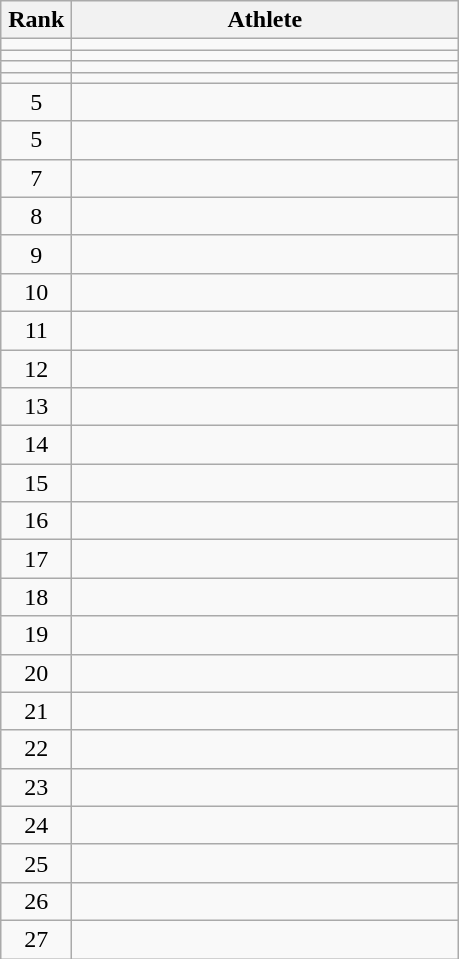<table class="wikitable" style="text-align: center;">
<tr>
<th width=40>Rank</th>
<th width=250>Athlete</th>
</tr>
<tr>
<td></td>
<td align="left"></td>
</tr>
<tr>
<td></td>
<td align="left"></td>
</tr>
<tr>
<td></td>
<td align="left"></td>
</tr>
<tr>
<td></td>
<td align="left"></td>
</tr>
<tr>
<td>5</td>
<td align="left"></td>
</tr>
<tr>
<td>5</td>
<td align="left"></td>
</tr>
<tr>
<td>7</td>
<td align="left"></td>
</tr>
<tr>
<td>8</td>
<td align="left"></td>
</tr>
<tr>
<td>9</td>
<td align="left"></td>
</tr>
<tr>
<td>10</td>
<td align="left"></td>
</tr>
<tr>
<td>11</td>
<td align="left"></td>
</tr>
<tr>
<td>12</td>
<td align="left"></td>
</tr>
<tr>
<td>13</td>
<td align="left"></td>
</tr>
<tr>
<td>14</td>
<td align="left"></td>
</tr>
<tr>
<td>15</td>
<td align="left"></td>
</tr>
<tr>
<td>16</td>
<td align="left"></td>
</tr>
<tr>
<td>17</td>
<td align="left"></td>
</tr>
<tr>
<td>18</td>
<td align="left"></td>
</tr>
<tr>
<td>19</td>
<td align="left"></td>
</tr>
<tr>
<td>20</td>
<td align="left"></td>
</tr>
<tr>
<td>21</td>
<td align="left"></td>
</tr>
<tr>
<td>22</td>
<td align="left"></td>
</tr>
<tr>
<td>23</td>
<td align="left"></td>
</tr>
<tr>
<td>24</td>
<td align="left"></td>
</tr>
<tr>
<td>25</td>
<td align="left"></td>
</tr>
<tr>
<td>26</td>
<td align="left"></td>
</tr>
<tr>
<td>27</td>
<td align="left"></td>
</tr>
</table>
